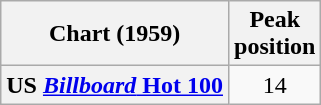<table class="wikitable plainrowheaders" style="text-align:center">
<tr>
<th scope="col">Chart (1959)</th>
<th scope="col">Peak<br>position</th>
</tr>
<tr>
<th scope="row">US <a href='#'><em>Billboard</em> Hot 100</a></th>
<td>14</td>
</tr>
</table>
